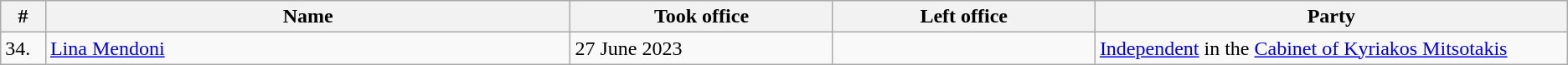<table class="wikitable">
<tr>
<th width="1%">#</th>
<th width="20%">Name</th>
<th width="10%">Took office</th>
<th width="10%">Left office</th>
<th width="18%">Party</th>
</tr>
<tr>
<td>34.</td>
<td><a href='#'>Lina Mendoni</a></td>
<td>27 June 2023</td>
<td></td>
<td><a href='#'>Independent</a> in the <a href='#'>Cabinet of Kyriakos Mitsotakis</a></td>
</tr>
</table>
